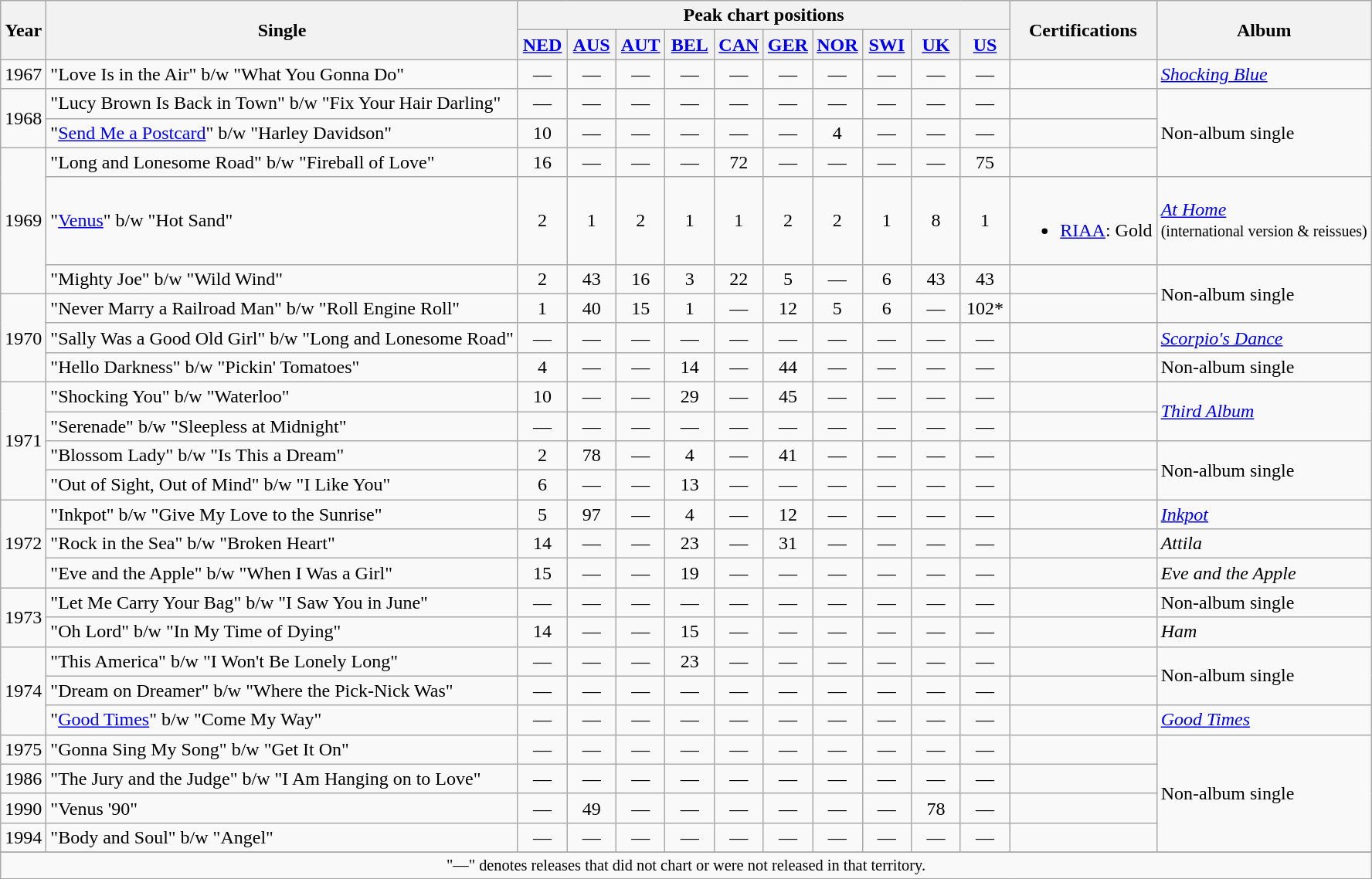<table class="wikitable">
<tr>
<th rowspan="2">Year</th>
<th rowspan="2">Single</th>
<th colspan="10">Peak chart positions</th>
<th rowspan="2">Certifications</th>
<th rowspan="2">Album</th>
</tr>
<tr>
<th style="text-align: center;" width="35"><a href='#'>NED</a><br></th>
<th style="text-align: center;" width="35"><a href='#'>AUS</a><br></th>
<th style="text-align: center;" width="35"><a href='#'>AUT</a><br></th>
<th style="text-align: center;" width="35"><a href='#'>BEL</a><br></th>
<th style="text-align: center;" width="35"><a href='#'>CAN</a><br></th>
<th style="text-align: center;" width="35"><a href='#'>GER</a><br></th>
<th style="text-align: center;" width="35"><a href='#'>NOR</a><br></th>
<th style="text-align: center;" width="35"><a href='#'>SWI</a><br></th>
<th style="text-align: center;" width="35"><a href='#'>UK</a><br></th>
<th style="text-align: center;" width="35"><a href='#'>US</a><br></th>
</tr>
<tr>
<td>1967</td>
<td>"Love Is in the Air" b/w "What You Gonna Do"</td>
<td style="text-align: center;">—</td>
<td style="text-align: center;">—</td>
<td style="text-align: center;">—</td>
<td style="text-align: center;">—</td>
<td style="text-align: center;">—</td>
<td style="text-align: center;">—</td>
<td style="text-align: center;">—</td>
<td style="text-align: center;">—</td>
<td style="text-align: center;">—</td>
<td style="text-align: center;">—</td>
<td></td>
<td><em><a href='#'>Shocking Blue</a></em></td>
</tr>
<tr>
<td rowspan="2">1968</td>
<td>"Lucy Brown Is Back in Town" b/w "Fix Your Hair Darling"</td>
<td style="text-align: center;">—</td>
<td style="text-align: center;">—</td>
<td style="text-align: center;">—</td>
<td style="text-align: center;">—</td>
<td style="text-align: center;">—</td>
<td style="text-align: center;">—</td>
<td style="text-align: center;">—</td>
<td style="text-align: center;">—</td>
<td style="text-align: center;">—</td>
<td style="text-align: center;">—</td>
<td></td>
<td rowspan="3">Non-album single</td>
</tr>
<tr>
<td>"<a href='#'>Send Me a Postcard</a>" b/w "Harley Davidson"</td>
<td style="text-align: center;">10</td>
<td style="text-align: center;">—</td>
<td style="text-align: center;">—</td>
<td style="text-align: center;">—</td>
<td style="text-align: center;">—</td>
<td style="text-align: center;">—</td>
<td style="text-align: center;">4</td>
<td style="text-align: center;">—</td>
<td style="text-align: center;">—</td>
<td style="text-align: center;">—</td>
<td></td>
</tr>
<tr>
<td rowspan="3">1969</td>
<td>"Long and Lonesome Road" b/w "Fireball of Love"</td>
<td style="text-align: center;">16</td>
<td style="text-align: center;">—</td>
<td style="text-align: center;">—</td>
<td style="text-align: center;">—</td>
<td style="text-align: center;">72</td>
<td style="text-align: center;">—</td>
<td style="text-align: center;">—</td>
<td style="text-align: center;">—</td>
<td style="text-align: center;">—</td>
<td style="text-align: center;">75</td>
<td></td>
</tr>
<tr>
<td>"<a href='#'>Venus</a>" b/w "Hot Sand"</td>
<td style="text-align: center;">2</td>
<td style="text-align: center;">1</td>
<td style="text-align: center;">2</td>
<td style="text-align: center;">1</td>
<td style="text-align: center;">1</td>
<td style="text-align: center;">2</td>
<td style="text-align: center;">2</td>
<td style="text-align: center;">1</td>
<td style="text-align: center;">8</td>
<td style="text-align: center;">1</td>
<td><br><ul><li><a href='#'>RIAA</a>: Gold</li></ul></td>
<td><em><a href='#'>At Home</a></em><br><small>(international version & reissues)</small></td>
</tr>
<tr>
<td>"Mighty Joe" b/w "Wild Wind"</td>
<td style="text-align: center;">2</td>
<td style="text-align: center;">43</td>
<td style="text-align: center;">16</td>
<td style="text-align: center;">3</td>
<td style="text-align: center;">22</td>
<td style="text-align: center;">5</td>
<td style="text-align: center;">—</td>
<td style="text-align: center;">6</td>
<td style="text-align: center;">43</td>
<td style="text-align: center;">43</td>
<td></td>
<td rowspan="2">Non-album single</td>
</tr>
<tr>
<td rowspan="3">1970</td>
<td>"Never Marry a Railroad Man" b/w "Roll Engine Roll"</td>
<td style="text-align: center;">1</td>
<td style="text-align: center;">40</td>
<td style="text-align: center;">15</td>
<td style="text-align: center;">1</td>
<td style="text-align: center;">—</td>
<td style="text-align: center;">12</td>
<td style="text-align: center;">5</td>
<td style="text-align: center;">6</td>
<td style="text-align: center;">—</td>
<td style="text-align: center;">102*</td>
<td></td>
</tr>
<tr>
<td>"Sally Was a Good Old Girl" b/w "Long and Lonesome Road"</td>
<td style="text-align: center;">—</td>
<td style="text-align: center;">—</td>
<td style="text-align: center;">—</td>
<td style="text-align: center;">—</td>
<td style="text-align: center;">—</td>
<td style="text-align: center;">—</td>
<td style="text-align: center;">—</td>
<td style="text-align: center;">—</td>
<td style="text-align: center;">—</td>
<td style="text-align: center;">—</td>
<td></td>
<td><em><a href='#'>Scorpio's Dance</a></em></td>
</tr>
<tr>
<td>"Hello Darkness" b/w "Pickin' Tomatoes"</td>
<td style="text-align: center;">4</td>
<td style="text-align: center;">—</td>
<td style="text-align: center;">—</td>
<td style="text-align: center;">14</td>
<td style="text-align: center;">—</td>
<td style="text-align: center;">44</td>
<td style="text-align: center;">—</td>
<td style="text-align: center;">—</td>
<td style="text-align: center;">—</td>
<td style="text-align: center;">—</td>
<td></td>
<td>Non-album single</td>
</tr>
<tr>
<td rowspan="4">1971</td>
<td>"Shocking You" b/w "Waterloo"</td>
<td style="text-align: center;">10</td>
<td style="text-align: center;">—</td>
<td style="text-align: center;">—</td>
<td style="text-align: center;">29</td>
<td style="text-align: center;">—</td>
<td style="text-align: center;">45</td>
<td style="text-align: center;">—</td>
<td style="text-align: center;">—</td>
<td style="text-align: center;">—</td>
<td style="text-align: center;">—</td>
<td></td>
<td rowspan="2"><em><a href='#'>Third Album</a></em></td>
</tr>
<tr>
<td>"Serenade" b/w "Sleepless at Midnight"</td>
<td style="text-align: center;">—</td>
<td style="text-align: center;">—</td>
<td style="text-align: center;">—</td>
<td style="text-align: center;">—</td>
<td style="text-align: center;">—</td>
<td style="text-align: center;">—</td>
<td style="text-align: center;">—</td>
<td style="text-align: center;">—</td>
<td style="text-align: center;">—</td>
<td style="text-align: center;">—</td>
<td></td>
</tr>
<tr>
<td>"Blossom Lady" b/w "Is This a Dream"</td>
<td style="text-align: center;">2</td>
<td style="text-align: center;">78</td>
<td style="text-align: center;">—</td>
<td style="text-align: center;">4</td>
<td style="text-align: center;">—</td>
<td style="text-align: center;">41</td>
<td style="text-align: center;">—</td>
<td style="text-align: center;">—</td>
<td style="text-align: center;">—</td>
<td style="text-align: center;">—</td>
<td></td>
<td rowspan="2">Non-album single</td>
</tr>
<tr>
<td>"Out of Sight, Out of Mind" b/w "I Like You"</td>
<td style="text-align: center;">6</td>
<td style="text-align: center;">—</td>
<td style="text-align: center;">—</td>
<td style="text-align: center;">13</td>
<td style="text-align: center;">—</td>
<td style="text-align: center;">—</td>
<td style="text-align: center;">—</td>
<td style="text-align: center;">—</td>
<td style="text-align: center;">—</td>
<td style="text-align: center;">—</td>
<td></td>
</tr>
<tr>
<td rowspan="3">1972</td>
<td>"Inkpot" b/w "Give My Love to the Sunrise"</td>
<td style="text-align: center;">5</td>
<td style="text-align: center;">97</td>
<td style="text-align: center;">—</td>
<td style="text-align: center;">4</td>
<td style="text-align: center;">—</td>
<td style="text-align: center;">12</td>
<td style="text-align: center;">—</td>
<td style="text-align: center;">—</td>
<td style="text-align: center;">—</td>
<td style="text-align: center;">—</td>
<td></td>
<td><em><a href='#'>Inkpot</a></em></td>
</tr>
<tr>
<td>"Rock in the Sea" b/w "Broken Heart"</td>
<td style="text-align: center;">14</td>
<td style="text-align: center;">—</td>
<td style="text-align: center;">—</td>
<td style="text-align: center;">23</td>
<td style="text-align: center;">—</td>
<td style="text-align: center;">31</td>
<td style="text-align: center;">—</td>
<td style="text-align: center;">—</td>
<td style="text-align: center;">—</td>
<td style="text-align: center;">—</td>
<td></td>
<td><em>Attila</em></td>
</tr>
<tr>
<td>"Eve and the Apple" b/w "When I Was a Girl"</td>
<td style="text-align: center;">15</td>
<td style="text-align: center;">—</td>
<td style="text-align: center;">—</td>
<td style="text-align: center;">19</td>
<td style="text-align: center;">—</td>
<td style="text-align: center;">—</td>
<td style="text-align: center;">—</td>
<td style="text-align: center;">—</td>
<td style="text-align: center;">—</td>
<td style="text-align: center;">—</td>
<td></td>
<td><em>Eve and the Apple</em></td>
</tr>
<tr>
<td rowspan="2">1973</td>
<td>"Let Me Carry Your Bag" b/w "I Saw You in June"</td>
<td style="text-align: center;">—</td>
<td style="text-align: center;">—</td>
<td style="text-align: center;">—</td>
<td style="text-align: center;">—</td>
<td style="text-align: center;">—</td>
<td style="text-align: center;">—</td>
<td style="text-align: center;">—</td>
<td style="text-align: center;">—</td>
<td style="text-align: center;">—</td>
<td style="text-align: center;">—</td>
<td></td>
<td>Non-album single</td>
</tr>
<tr>
<td>"Oh Lord" b/w "In My Time of Dying"</td>
<td style="text-align: center;">14</td>
<td style="text-align: center;">—</td>
<td style="text-align: center;">—</td>
<td style="text-align: center;">15</td>
<td style="text-align: center;">—</td>
<td style="text-align: center;">—</td>
<td style="text-align: center;">—</td>
<td style="text-align: center;">—</td>
<td style="text-align: center;">—</td>
<td style="text-align: center;">—</td>
<td></td>
<td><em>Ham</em></td>
</tr>
<tr>
<td rowspan="3">1974</td>
<td>"This America" b/w "I Won't Be Lonely Long"</td>
<td style="text-align: center;">—</td>
<td style="text-align: center;">—</td>
<td style="text-align: center;">—</td>
<td style="text-align: center;">23</td>
<td style="text-align: center;">—</td>
<td style="text-align: center;">—</td>
<td style="text-align: center;">—</td>
<td style="text-align: center;">—</td>
<td style="text-align: center;">—</td>
<td style="text-align: center;">—</td>
<td></td>
<td rowspan="2">Non-album single</td>
</tr>
<tr>
<td>"Dream on Dreamer" b/w "Where the Pick-Nick Was"</td>
<td style="text-align: center;">—</td>
<td style="text-align: center;">—</td>
<td style="text-align: center;">—</td>
<td style="text-align: center;">—</td>
<td style="text-align: center;">—</td>
<td style="text-align: center;">—</td>
<td style="text-align: center;">—</td>
<td style="text-align: center;">—</td>
<td style="text-align: center;">—</td>
<td style="text-align: center;">—</td>
<td></td>
</tr>
<tr>
<td>"<a href='#'>Good Times</a>" b/w "Come My Way"</td>
<td style="text-align: center;">—</td>
<td style="text-align: center;">—</td>
<td style="text-align: center;">—</td>
<td style="text-align: center;">—</td>
<td style="text-align: center;">—</td>
<td style="text-align: center;">—</td>
<td style="text-align: center;">—</td>
<td style="text-align: center;">—</td>
<td style="text-align: center;">—</td>
<td style="text-align: center;">—</td>
<td></td>
<td><em><a href='#'>Good Times</a></em></td>
</tr>
<tr>
<td>1975</td>
<td>"Gonna Sing My Song" b/w "Get It On"</td>
<td style="text-align: center;">—</td>
<td style="text-align: center;">—</td>
<td style="text-align: center;">—</td>
<td style="text-align: center;">—</td>
<td style="text-align: center;">—</td>
<td style="text-align: center;">—</td>
<td style="text-align: center;">—</td>
<td style="text-align: center;">—</td>
<td style="text-align: center;">—</td>
<td style="text-align: center;">—</td>
<td></td>
<td rowspan="4">Non-album single</td>
</tr>
<tr>
<td>1986</td>
<td>"The Jury and the Judge" b/w "I Am Hanging on to Love"</td>
<td style="text-align: center;">—</td>
<td style="text-align: center;">—</td>
<td style="text-align: center;">—</td>
<td style="text-align: center;">—</td>
<td style="text-align: center;">—</td>
<td style="text-align: center;">—</td>
<td style="text-align: center;">—</td>
<td style="text-align: center;">—</td>
<td style="text-align: center;">—</td>
<td style="text-align: center;">—</td>
<td></td>
</tr>
<tr>
<td>1990</td>
<td>"Venus '90"</td>
<td style="text-align: center;">—</td>
<td style="text-align: center;">49</td>
<td style="text-align: center;">—</td>
<td style="text-align: center;">—</td>
<td style="text-align: center;">—</td>
<td style="text-align: center;">—</td>
<td style="text-align: center;">—</td>
<td style="text-align: center;">—</td>
<td style="text-align: center;">78</td>
<td style="text-align: center;">—</td>
<td></td>
</tr>
<tr>
<td>1994</td>
<td>"Body and Soul" b/w "Angel"</td>
<td style="text-align: center;">—</td>
<td style="text-align: center;">—</td>
<td style="text-align: center;">—</td>
<td style="text-align: center;">—</td>
<td style="text-align: center;">—</td>
<td style="text-align: center;">—</td>
<td style="text-align: center;">—</td>
<td style="text-align: center;">—</td>
<td style="text-align: center;">—</td>
<td style="text-align: center;">—</td>
<td></td>
</tr>
<tr>
</tr>
<tr>
<td colspan="14" style="text-align:center; font-size:85%">"—" denotes releases that did not chart or were not released in that territory.</td>
</tr>
</table>
